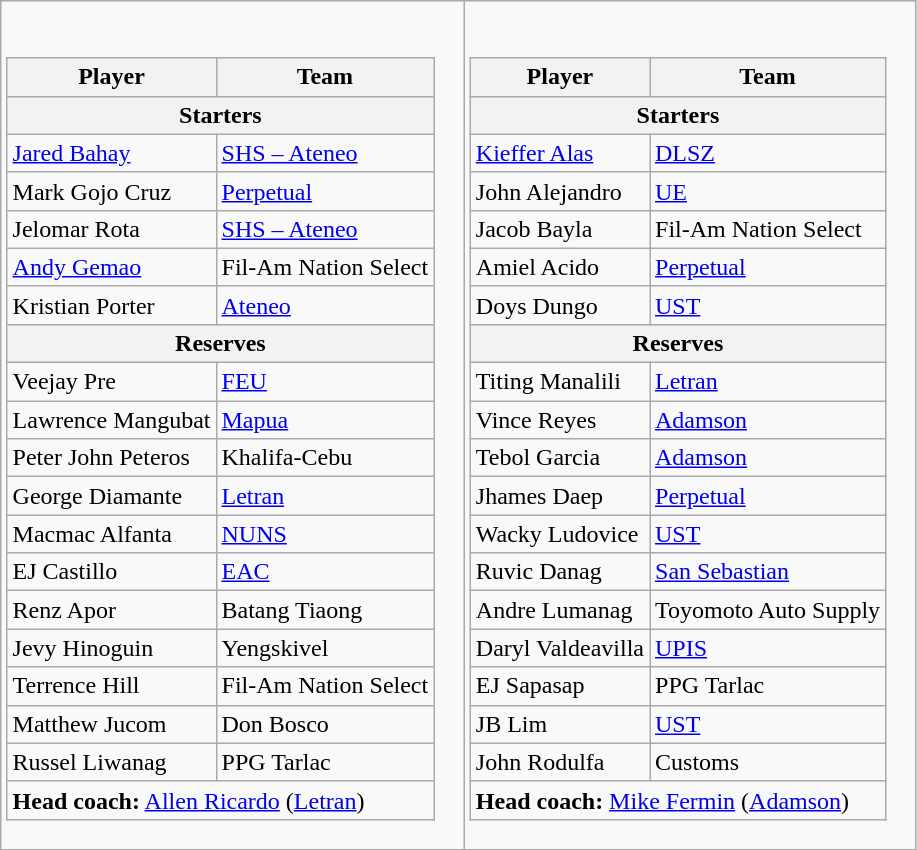<table class="wikitable">
<tr>
<td><br><table class="wikitable">
<tr>
<th>Player</th>
<th>Team</th>
</tr>
<tr>
<th colspan="2">Starters</th>
</tr>
<tr>
<td><a href='#'>Jared Bahay</a></td>
<td><a href='#'>SHS – Ateneo</a></td>
</tr>
<tr>
<td>Mark Gojo Cruz</td>
<td><a href='#'>Perpetual</a></td>
</tr>
<tr>
<td>Jelomar Rota</td>
<td><a href='#'>SHS – Ateneo</a></td>
</tr>
<tr>
<td><a href='#'>Andy Gemao</a></td>
<td>Fil-Am Nation Select</td>
</tr>
<tr>
<td>Kristian Porter</td>
<td><a href='#'>Ateneo</a></td>
</tr>
<tr>
<th colspan="2">Reserves</th>
</tr>
<tr>
<td>Veejay Pre</td>
<td><a href='#'>FEU</a></td>
</tr>
<tr>
<td>Lawrence Mangubat</td>
<td><a href='#'>Mapua</a></td>
</tr>
<tr>
<td>Peter John Peteros</td>
<td>Khalifa-Cebu</td>
</tr>
<tr>
<td>George Diamante</td>
<td><a href='#'>Letran</a></td>
</tr>
<tr>
<td>Macmac Alfanta</td>
<td><a href='#'>NUNS</a></td>
</tr>
<tr>
<td>EJ Castillo</td>
<td><a href='#'>EAC</a></td>
</tr>
<tr>
<td>Renz Apor</td>
<td>Batang Tiaong</td>
</tr>
<tr>
<td>Jevy Hinoguin</td>
<td>Yengskivel</td>
</tr>
<tr>
<td>Terrence Hill</td>
<td>Fil-Am Nation Select</td>
</tr>
<tr>
<td>Matthew Jucom</td>
<td>Don Bosco</td>
</tr>
<tr>
<td>Russel Liwanag</td>
<td>PPG Tarlac</td>
</tr>
<tr>
<td colspan="2"><strong>Head coach:</strong> <a href='#'>Allen Ricardo</a> (<a href='#'>Letran</a>)</td>
</tr>
</table>
</td>
<td><br><table class="wikitable">
<tr>
<th>Player</th>
<th>Team</th>
</tr>
<tr>
<th colspan="2">Starters</th>
</tr>
<tr>
<td><a href='#'>Kieffer Alas</a></td>
<td><a href='#'>DLSZ</a></td>
</tr>
<tr>
<td>John Alejandro</td>
<td><a href='#'>UE</a></td>
</tr>
<tr>
<td>Jacob Bayla</td>
<td>Fil-Am Nation Select</td>
</tr>
<tr>
<td>Amiel Acido</td>
<td><a href='#'>Perpetual</a></td>
</tr>
<tr>
<td>Doys Dungo</td>
<td><a href='#'>UST</a></td>
</tr>
<tr>
<th colspan="2">Reserves</th>
</tr>
<tr>
<td>Titing Manalili</td>
<td><a href='#'>Letran</a></td>
</tr>
<tr>
<td>Vince Reyes</td>
<td><a href='#'>Adamson</a></td>
</tr>
<tr>
<td>Tebol Garcia</td>
<td><a href='#'>Adamson</a></td>
</tr>
<tr>
<td>Jhames Daep</td>
<td><a href='#'>Perpetual</a></td>
</tr>
<tr>
<td>Wacky Ludovice</td>
<td><a href='#'>UST</a></td>
</tr>
<tr>
<td>Ruvic Danag</td>
<td><a href='#'>San Sebastian</a></td>
</tr>
<tr>
<td>Andre Lumanag</td>
<td>Toyomoto Auto Supply</td>
</tr>
<tr>
<td>Daryl Valdeavilla</td>
<td><a href='#'>UPIS</a></td>
</tr>
<tr>
<td>EJ Sapasap</td>
<td>PPG Tarlac</td>
</tr>
<tr>
<td>JB Lim</td>
<td><a href='#'>UST</a></td>
</tr>
<tr>
<td>John Rodulfa</td>
<td>Customs</td>
</tr>
<tr>
<td colspan="2"><strong>Head coach:</strong> <a href='#'>Mike Fermin</a> (<a href='#'>Adamson</a>)</td>
</tr>
</table>
</td>
</tr>
</table>
